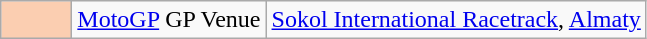<table class="wikitable">
<tr>
<td width=40px align=center style="background-color:#FBCEB1"></td>
<td><a href='#'>MotoGP</a> GP Venue</td>
<td><a href='#'>Sokol International Racetrack</a>, <a href='#'>Almaty</a></td>
</tr>
</table>
